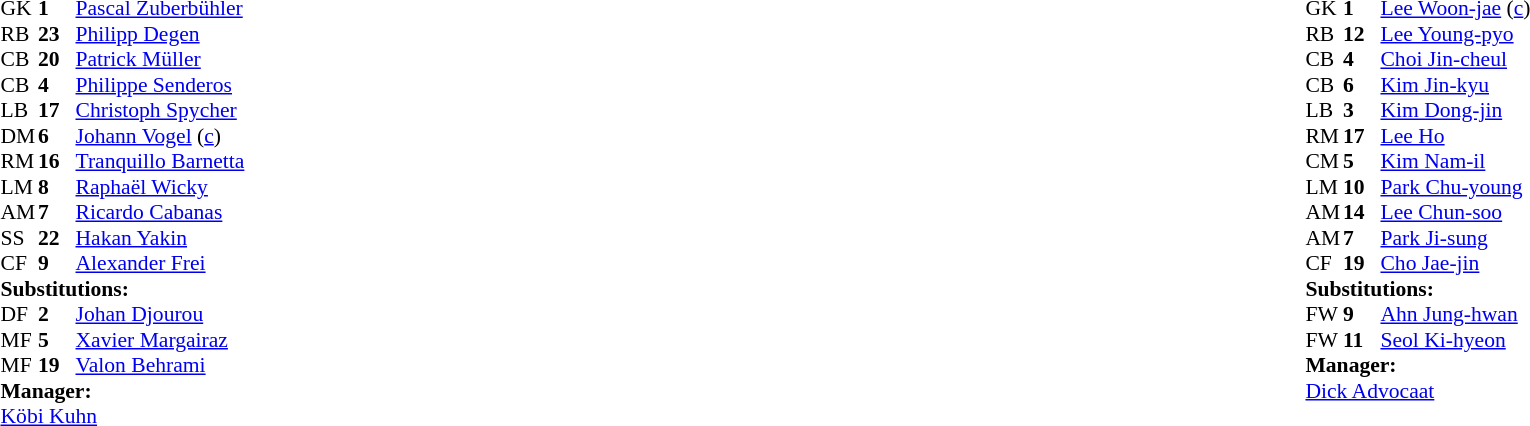<table width="100%">
<tr>
<td valign="top" width="40%"><br><table style="font-size: 90%" cellspacing="0" cellpadding="0">
<tr>
<th width="25"></th>
<th width="25"></th>
</tr>
<tr>
<td>GK</td>
<td><strong>1</strong></td>
<td><a href='#'>Pascal Zuberbühler</a></td>
</tr>
<tr>
<td>RB</td>
<td><strong>23</strong></td>
<td><a href='#'>Philipp Degen</a></td>
</tr>
<tr>
<td>CB</td>
<td><strong>20</strong></td>
<td><a href='#'>Patrick Müller</a></td>
</tr>
<tr>
<td>CB</td>
<td><strong>4</strong></td>
<td><a href='#'>Philippe Senderos</a></td>
<td></td>
<td></td>
</tr>
<tr>
<td>LB</td>
<td><strong>17</strong></td>
<td><a href='#'>Christoph Spycher</a></td>
<td></td>
</tr>
<tr>
<td>DM</td>
<td><strong>6</strong></td>
<td><a href='#'>Johann Vogel</a> (<a href='#'>c</a>)</td>
</tr>
<tr>
<td>RM</td>
<td><strong>16</strong></td>
<td><a href='#'>Tranquillo Barnetta</a></td>
</tr>
<tr>
<td>LM</td>
<td><strong>8</strong></td>
<td><a href='#'>Raphaël Wicky</a></td>
<td></td>
<td></td>
</tr>
<tr>
<td>AM</td>
<td><strong>7</strong></td>
<td><a href='#'>Ricardo Cabanas</a></td>
</tr>
<tr>
<td>SS</td>
<td><strong>22</strong></td>
<td><a href='#'>Hakan Yakin</a></td>
<td></td>
<td></td>
</tr>
<tr>
<td>CF</td>
<td><strong>9</strong></td>
<td><a href='#'>Alexander Frei</a></td>
</tr>
<tr>
<td colspan=3><strong>Substitutions:</strong></td>
</tr>
<tr>
<td>DF</td>
<td><strong>2</strong></td>
<td><a href='#'>Johan Djourou</a></td>
<td></td>
<td></td>
</tr>
<tr>
<td>MF</td>
<td><strong>5</strong></td>
<td><a href='#'>Xavier Margairaz</a></td>
<td></td>
<td></td>
</tr>
<tr>
<td>MF</td>
<td><strong>19</strong></td>
<td><a href='#'>Valon Behrami</a></td>
<td></td>
<td></td>
</tr>
<tr>
<td colspan=3><strong>Manager:</strong></td>
</tr>
<tr>
<td colspan="4"><a href='#'>Köbi Kuhn</a></td>
</tr>
</table>
</td>
<td valign="top"></td>
<td valign="top" width="50%"><br><table style="font-size: 90%" cellspacing="0" cellpadding="0" align=center>
<tr>
<th width="25"></th>
<th width="25"></th>
</tr>
<tr>
<td>GK</td>
<td><strong>1</strong></td>
<td><a href='#'>Lee Woon-jae</a> (<a href='#'>c</a>)</td>
</tr>
<tr>
<td>RB</td>
<td><strong>12</strong></td>
<td><a href='#'>Lee Young-pyo</a></td>
<td></td>
<td></td>
</tr>
<tr>
<td>CB</td>
<td><strong>4</strong></td>
<td><a href='#'>Choi Jin-cheul</a></td>
<td></td>
</tr>
<tr>
<td>CB</td>
<td><strong>6</strong></td>
<td><a href='#'>Kim Jin-kyu</a></td>
<td></td>
</tr>
<tr>
<td>LB</td>
<td><strong>3</strong></td>
<td><a href='#'>Kim Dong-jin</a></td>
</tr>
<tr>
<td>RM</td>
<td><strong>17</strong></td>
<td><a href='#'>Lee Ho</a></td>
</tr>
<tr>
<td>CM</td>
<td><strong>5</strong></td>
<td><a href='#'>Kim Nam-il</a></td>
</tr>
<tr>
<td>LM</td>
<td><strong>10</strong></td>
<td><a href='#'>Park Chu-young</a></td>
<td></td>
<td></td>
</tr>
<tr>
<td>AM</td>
<td><strong>14</strong></td>
<td><a href='#'>Lee Chun-soo</a></td>
<td></td>
</tr>
<tr>
<td>AM</td>
<td><strong>7</strong></td>
<td><a href='#'>Park Ji-sung</a></td>
</tr>
<tr>
<td>CF</td>
<td><strong>19</strong></td>
<td><a href='#'>Cho Jae-jin</a></td>
</tr>
<tr>
<td colspan=3><strong>Substitutions:</strong></td>
</tr>
<tr>
<td>FW</td>
<td><strong>9</strong></td>
<td><a href='#'>Ahn Jung-hwan</a></td>
<td></td>
<td></td>
</tr>
<tr>
<td>FW</td>
<td><strong>11</strong></td>
<td><a href='#'>Seol Ki-hyeon</a></td>
<td></td>
<td></td>
</tr>
<tr>
<td colspan=3><strong>Manager:</strong></td>
</tr>
<tr>
<td colspan="4"> <a href='#'>Dick Advocaat</a></td>
</tr>
</table>
</td>
</tr>
</table>
